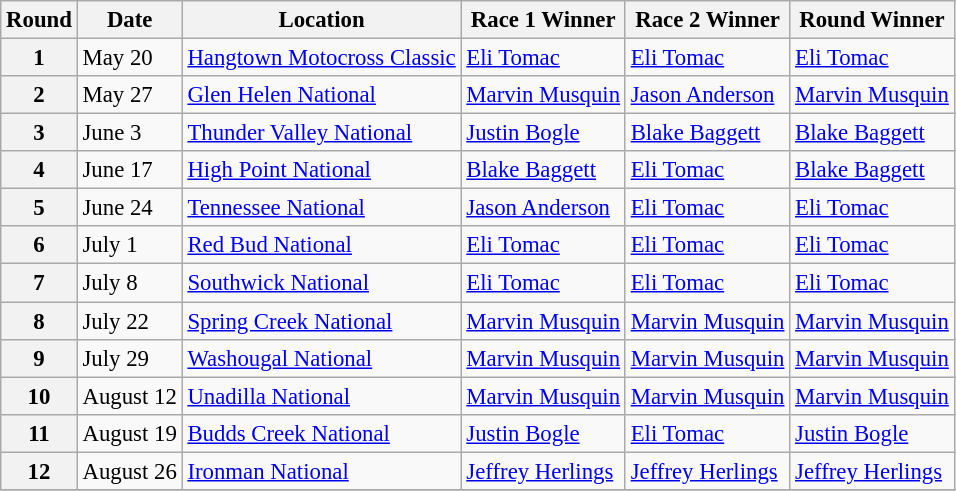<table class="wikitable" style="font-size: 95%;">
<tr>
<th align=center>Round</th>
<th align=center>Date</th>
<th align=center>Location</th>
<th align=center>Race 1 Winner</th>
<th align=center>Race 2 Winner</th>
<th align=center>Round Winner</th>
</tr>
<tr>
<th>1</th>
<td>May 20</td>
<td> <a href='#'>Hangtown Motocross Classic</a></td>
<td> <a href='#'>Eli Tomac</a></td>
<td> <a href='#'>Eli Tomac</a></td>
<td> <a href='#'>Eli Tomac</a></td>
</tr>
<tr>
<th>2</th>
<td>May 27</td>
<td> <a href='#'>Glen Helen National</a></td>
<td> <a href='#'>Marvin Musquin</a></td>
<td> <a href='#'>Jason Anderson</a></td>
<td> <a href='#'>Marvin Musquin</a></td>
</tr>
<tr>
<th>3</th>
<td>June 3</td>
<td> <a href='#'>Thunder Valley National</a></td>
<td> <a href='#'>Justin Bogle</a></td>
<td> <a href='#'>Blake Baggett</a></td>
<td> <a href='#'>Blake Baggett</a></td>
</tr>
<tr>
<th>4</th>
<td>June 17</td>
<td> <a href='#'>High Point National</a></td>
<td> <a href='#'>Blake Baggett</a></td>
<td> <a href='#'>Eli Tomac</a></td>
<td> <a href='#'>Blake Baggett</a></td>
</tr>
<tr>
<th>5</th>
<td>June 24</td>
<td> <a href='#'>Tennessee National</a></td>
<td> <a href='#'>Jason Anderson</a></td>
<td> <a href='#'>Eli Tomac</a></td>
<td> <a href='#'>Eli Tomac</a></td>
</tr>
<tr>
<th>6</th>
<td>July 1</td>
<td> <a href='#'>Red Bud National</a></td>
<td> <a href='#'>Eli Tomac</a></td>
<td> <a href='#'>Eli Tomac</a></td>
<td> <a href='#'>Eli Tomac</a></td>
</tr>
<tr>
<th>7</th>
<td>July 8</td>
<td> <a href='#'>Southwick National</a></td>
<td> <a href='#'>Eli Tomac</a></td>
<td> <a href='#'>Eli Tomac</a></td>
<td> <a href='#'>Eli Tomac</a></td>
</tr>
<tr>
<th>8</th>
<td>July 22</td>
<td> <a href='#'>Spring Creek National</a></td>
<td> <a href='#'>Marvin Musquin</a></td>
<td> <a href='#'>Marvin Musquin</a></td>
<td> <a href='#'>Marvin Musquin</a></td>
</tr>
<tr>
<th>9</th>
<td>July 29</td>
<td> <a href='#'>Washougal National</a></td>
<td> <a href='#'>Marvin Musquin</a></td>
<td> <a href='#'>Marvin Musquin</a></td>
<td> <a href='#'>Marvin Musquin</a></td>
</tr>
<tr>
<th>10</th>
<td>August 12</td>
<td> <a href='#'>Unadilla National</a></td>
<td> <a href='#'>Marvin Musquin</a></td>
<td> <a href='#'>Marvin Musquin</a></td>
<td> <a href='#'>Marvin Musquin</a></td>
</tr>
<tr>
<th>11</th>
<td>August 19</td>
<td> <a href='#'>Budds Creek National</a></td>
<td> <a href='#'>Justin Bogle</a></td>
<td> <a href='#'>Eli Tomac</a></td>
<td> <a href='#'>Justin Bogle</a></td>
</tr>
<tr>
<th>12</th>
<td>August 26</td>
<td> <a href='#'>Ironman National</a></td>
<td> <a href='#'>Jeffrey Herlings</a></td>
<td> <a href='#'>Jeffrey Herlings</a></td>
<td> <a href='#'>Jeffrey Herlings</a></td>
</tr>
<tr>
</tr>
</table>
